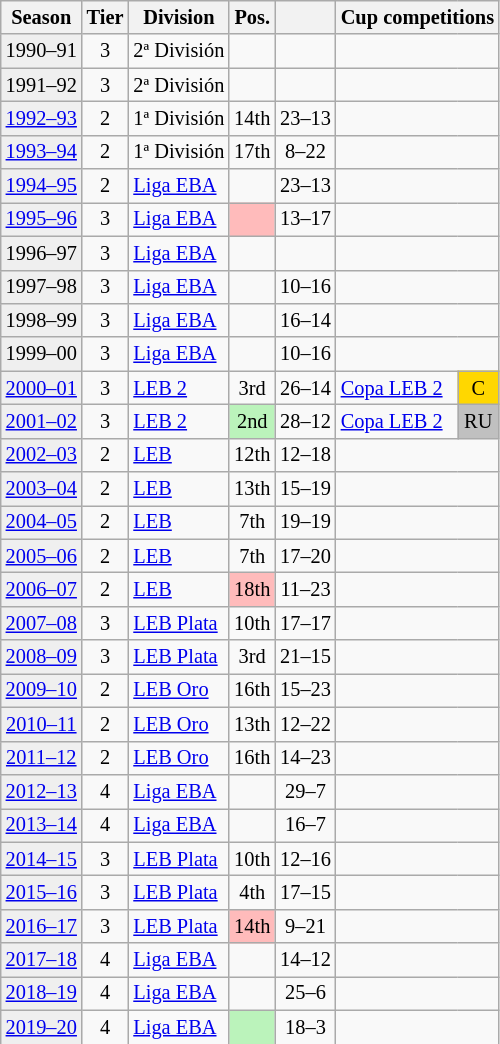<table class="wikitable" style="font-size:85%; text-align:center">
<tr>
<th>Season</th>
<th>Tier</th>
<th>Division</th>
<th>Pos.</th>
<th></th>
<th colspan=2>Cup competitions</th>
</tr>
<tr>
<td bgcolor=#efefef>1990–91</td>
<td>3</td>
<td align=left>2ª División</td>
<td></td>
<td></td>
<td colspan=2></td>
</tr>
<tr>
<td bgcolor=#efefef>1991–92</td>
<td>3</td>
<td align=left>2ª División</td>
<td></td>
<td></td>
<td colspan=2></td>
</tr>
<tr>
<td bgcolor=#efefef><a href='#'>1992–93</a></td>
<td>2</td>
<td align=left>1ª División</td>
<td>14th</td>
<td>23–13</td>
<td colspan=2></td>
</tr>
<tr>
<td bgcolor=#efefef><a href='#'>1993–94</a></td>
<td>2</td>
<td align=left>1ª División</td>
<td>17th</td>
<td>8–22</td>
<td colspan=2></td>
</tr>
<tr>
<td bgcolor=#efefef><a href='#'>1994–95</a></td>
<td>2</td>
<td align=left><a href='#'>Liga EBA</a></td>
<td></td>
<td>23–13</td>
<td colspan=2></td>
</tr>
<tr>
<td bgcolor=#efefef><a href='#'>1995–96</a></td>
<td>3</td>
<td align=left><a href='#'>Liga EBA</a></td>
<td bgcolor=#FFBBBB></td>
<td>13–17</td>
<td colspan=2></td>
</tr>
<tr>
<td bgcolor=#efefef>1996–97</td>
<td>3</td>
<td align=left><a href='#'>Liga EBA</a></td>
<td></td>
<td></td>
<td colspan=2></td>
</tr>
<tr>
<td bgcolor=#efefef>1997–98</td>
<td>3</td>
<td align=left><a href='#'>Liga EBA</a></td>
<td></td>
<td>10–16</td>
<td colspan=2></td>
</tr>
<tr>
<td bgcolor=#efefef>1998–99</td>
<td>3</td>
<td align=left><a href='#'>Liga EBA</a></td>
<td></td>
<td>16–14</td>
<td colspan=2></td>
</tr>
<tr>
<td bgcolor=#efefef>1999–00</td>
<td>3</td>
<td align=left><a href='#'>Liga EBA</a></td>
<td></td>
<td>10–16</td>
<td colspan=2></td>
</tr>
<tr>
<td bgcolor=#efefef><a href='#'>2000–01</a></td>
<td>3</td>
<td align=left><a href='#'>LEB 2</a></td>
<td>3rd</td>
<td>26–14</td>
<td align=left><a href='#'>Copa LEB 2</a></td>
<td bgcolor=gold>C</td>
</tr>
<tr>
<td bgcolor=#efefef><a href='#'>2001–02</a></td>
<td>3</td>
<td align=left><a href='#'>LEB 2</a></td>
<td bgcolor=#BBF3BB>2nd</td>
<td>28–12</td>
<td align=left><a href='#'>Copa LEB 2</a></td>
<td bgcolor=silver>RU</td>
</tr>
<tr>
<td bgcolor=#efefef><a href='#'>2002–03</a></td>
<td>2</td>
<td align=left><a href='#'>LEB</a></td>
<td>12th</td>
<td>12–18</td>
<td colspan=2></td>
</tr>
<tr>
<td bgcolor=#efefef><a href='#'>2003–04</a></td>
<td>2</td>
<td align=left><a href='#'>LEB</a></td>
<td>13th</td>
<td>15–19</td>
<td colspan=2></td>
</tr>
<tr>
<td bgcolor=#efefef><a href='#'>2004–05</a></td>
<td>2</td>
<td align=left><a href='#'>LEB</a></td>
<td>7th</td>
<td>19–19</td>
<td colspan=2></td>
</tr>
<tr>
<td bgcolor=#efefef><a href='#'>2005–06</a></td>
<td>2</td>
<td align=left><a href='#'>LEB</a></td>
<td>7th</td>
<td>17–20</td>
<td colspan=2></td>
</tr>
<tr>
<td bgcolor=#efefef><a href='#'>2006–07</a></td>
<td>2</td>
<td align=left><a href='#'>LEB</a></td>
<td bgcolor=#FFBBBB>18th</td>
<td>11–23</td>
<td colspan=2></td>
</tr>
<tr>
<td bgcolor=#efefef><a href='#'>2007–08</a></td>
<td>3</td>
<td align=left><a href='#'>LEB Plata</a></td>
<td>10th</td>
<td>17–17</td>
<td colspan=2></td>
</tr>
<tr>
<td bgcolor=#efefef><a href='#'>2008–09</a></td>
<td>3</td>
<td align=left><a href='#'>LEB Plata</a></td>
<td>3rd</td>
<td>21–15</td>
<td colspan=2></td>
</tr>
<tr>
<td bgcolor=#efefef><a href='#'>2009–10</a></td>
<td>2</td>
<td align=left><a href='#'>LEB Oro</a></td>
<td>16th</td>
<td>15–23</td>
<td colspan=2></td>
</tr>
<tr>
<td bgcolor=#efefef><a href='#'>2010–11</a></td>
<td>2</td>
<td align=left><a href='#'>LEB Oro</a></td>
<td>13th</td>
<td>12–22</td>
<td colspan=2></td>
</tr>
<tr>
<td bgcolor=#efefef><a href='#'>2011–12</a></td>
<td>2</td>
<td align=left><a href='#'>LEB Oro</a></td>
<td>16th</td>
<td>14–23</td>
<td colspan=2></td>
</tr>
<tr>
<td bgcolor=#efefef><a href='#'>2012–13</a></td>
<td>4</td>
<td align=left><a href='#'>Liga EBA</a></td>
<td></td>
<td>29–7</td>
<td colspan=2></td>
</tr>
<tr>
<td bgcolor=#efefef><a href='#'>2013–14</a></td>
<td>4</td>
<td align=left><a href='#'>Liga EBA</a></td>
<td></td>
<td>16–7</td>
<td colspan=2></td>
</tr>
<tr>
<td bgcolor=#efefef><a href='#'>2014–15</a></td>
<td>3</td>
<td align=left><a href='#'>LEB Plata</a></td>
<td>10th</td>
<td>12–16</td>
<td colspan=2></td>
</tr>
<tr>
<td bgcolor=#efefef><a href='#'>2015–16</a></td>
<td>3</td>
<td align=left><a href='#'>LEB Plata</a></td>
<td>4th</td>
<td>17–15</td>
<td colspan=2></td>
</tr>
<tr>
<td bgcolor=#efefef><a href='#'>2016–17</a></td>
<td>3</td>
<td align=left><a href='#'>LEB Plata</a></td>
<td bgcolor=#FFBBBB>14th</td>
<td>9–21</td>
<td colspan=2></td>
</tr>
<tr>
<td bgcolor=#efefef><a href='#'>2017–18</a></td>
<td>4</td>
<td align=left><a href='#'>Liga EBA</a></td>
<td></td>
<td>14–12</td>
<td colspan=2></td>
</tr>
<tr>
<td bgcolor=#efefef><a href='#'>2018–19</a></td>
<td>4</td>
<td align=left><a href='#'>Liga EBA</a></td>
<td></td>
<td>25–6</td>
<td colspan=2></td>
</tr>
<tr>
<td bgcolor=#efefef><a href='#'>2019–20</a></td>
<td>4</td>
<td align=left><a href='#'>Liga EBA</a></td>
<td bgcolor=BBF3BB></td>
<td>18–3</td>
</tr>
<tr>
</tr>
</table>
